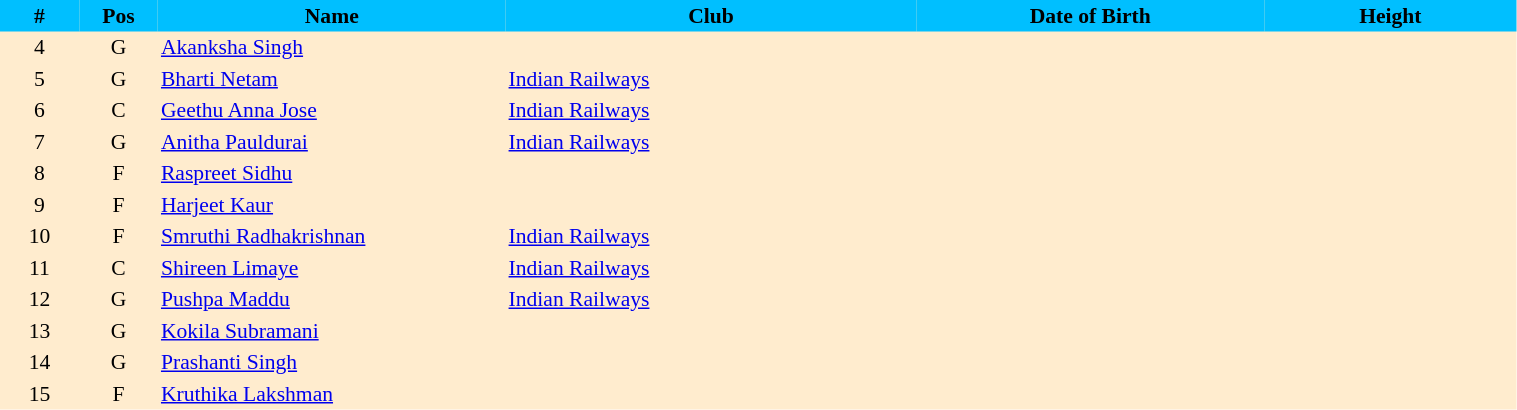<table border=0 cellpadding=2 cellspacing=0  |- bgcolor=#FFECCE style="text-align:center; font-size:90%;" width=80%>
<tr bgcolor=#00BFFF>
<th width=5%>#</th>
<th width=5%>Pos</th>
<th width=22%>Name</th>
<th width=26%>Club</th>
<th width=22%>Date of Birth</th>
<th width=16%>Height</th>
</tr>
<tr>
<td>4</td>
<td>G</td>
<td align=left><a href='#'>Akanksha Singh</a></td>
<td align=left></td>
<td align=left></td>
<td></td>
</tr>
<tr>
<td>5</td>
<td>G</td>
<td align=left><a href='#'>Bharti Netam</a></td>
<td align=left> <a href='#'>Indian Railways</a></td>
<td align=left></td>
<td></td>
</tr>
<tr>
<td>6</td>
<td>C</td>
<td align=left><a href='#'>Geethu Anna Jose</a></td>
<td align=left> <a href='#'>Indian Railways</a></td>
<td align=left></td>
<td></td>
</tr>
<tr>
<td>7</td>
<td>G</td>
<td align=left><a href='#'>Anitha Pauldurai</a></td>
<td align=left> <a href='#'>Indian Railways</a></td>
<td align=left></td>
<td></td>
</tr>
<tr>
<td>8</td>
<td>F</td>
<td align=left><a href='#'>Raspreet Sidhu</a></td>
<td align=left></td>
<td align=left></td>
<td></td>
</tr>
<tr>
<td>9</td>
<td>F</td>
<td align=left><a href='#'>Harjeet Kaur</a></td>
<td align=left></td>
<td align=left></td>
<td></td>
</tr>
<tr>
<td>10</td>
<td>F</td>
<td align=left><a href='#'>Smruthi Radhakrishnan</a></td>
<td align=left> <a href='#'>Indian Railways</a></td>
<td align=left></td>
<td></td>
</tr>
<tr>
<td>11</td>
<td>C</td>
<td align=left><a href='#'>Shireen Limaye</a></td>
<td align=left> <a href='#'>Indian Railways</a></td>
<td align=left></td>
<td></td>
</tr>
<tr>
<td>12</td>
<td>G</td>
<td align=left><a href='#'>Pushpa Maddu</a></td>
<td align=left> <a href='#'>Indian Railways</a></td>
<td align=left></td>
<td></td>
</tr>
<tr>
<td>13</td>
<td>G</td>
<td align=left><a href='#'>Kokila Subramani</a></td>
<td align=left></td>
<td align=left></td>
<td></td>
</tr>
<tr>
<td>14</td>
<td>G</td>
<td align=left><a href='#'>Prashanti Singh</a></td>
<td align=left></td>
<td align=left></td>
<td></td>
</tr>
<tr>
<td>15</td>
<td>F</td>
<td align=left><a href='#'>Kruthika Lakshman</a></td>
<td align=left></td>
<td align=left></td>
<td></td>
</tr>
</table>
